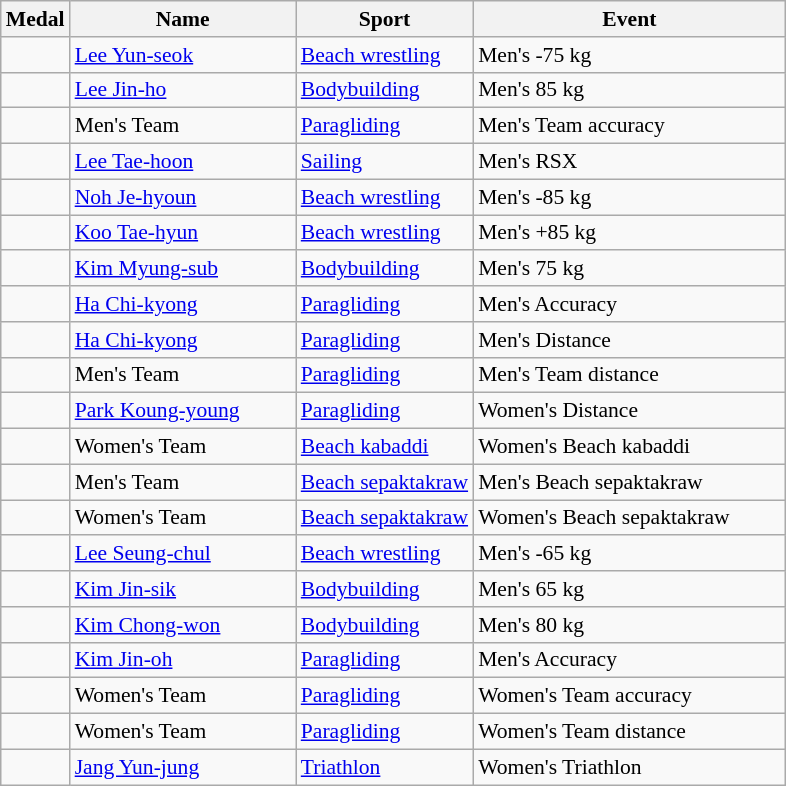<table class="wikitable sortable" style="font-size:90%">
<tr>
<th>Medal</th>
<th style="width:10em">Name</th>
<th>Sport</th>
<th style="width:14em">Event</th>
</tr>
<tr>
<td></td>
<td><a href='#'>Lee Yun-seok</a></td>
<td><a href='#'>Beach wrestling</a></td>
<td>Men's -75 kg</td>
</tr>
<tr>
<td></td>
<td><a href='#'>Lee Jin-ho</a></td>
<td><a href='#'>Bodybuilding</a></td>
<td>Men's 85 kg</td>
</tr>
<tr>
<td></td>
<td>Men's Team</td>
<td><a href='#'>Paragliding</a></td>
<td>Men's Team accuracy</td>
</tr>
<tr>
<td></td>
<td><a href='#'>Lee Tae-hoon</a></td>
<td><a href='#'>Sailing</a></td>
<td>Men's RSX</td>
</tr>
<tr>
<td></td>
<td><a href='#'>Noh Je-hyoun</a></td>
<td><a href='#'>Beach wrestling</a></td>
<td>Men's -85 kg</td>
</tr>
<tr>
<td></td>
<td><a href='#'>Koo Tae-hyun</a></td>
<td><a href='#'>Beach wrestling</a></td>
<td>Men's +85 kg</td>
</tr>
<tr>
<td></td>
<td><a href='#'>Kim Myung-sub</a></td>
<td><a href='#'>Bodybuilding</a></td>
<td>Men's 75 kg</td>
</tr>
<tr>
<td></td>
<td><a href='#'>Ha Chi-kyong</a></td>
<td><a href='#'>Paragliding</a></td>
<td>Men's Accuracy</td>
</tr>
<tr>
<td></td>
<td><a href='#'>Ha Chi-kyong</a></td>
<td><a href='#'>Paragliding</a></td>
<td>Men's Distance</td>
</tr>
<tr>
<td></td>
<td>Men's Team</td>
<td><a href='#'>Paragliding</a></td>
<td>Men's Team distance</td>
</tr>
<tr>
<td></td>
<td><a href='#'>Park Koung-young</a></td>
<td><a href='#'>Paragliding</a></td>
<td>Women's Distance</td>
</tr>
<tr>
<td></td>
<td>Women's Team</td>
<td><a href='#'>Beach kabaddi</a></td>
<td>Women's Beach kabaddi</td>
</tr>
<tr>
<td></td>
<td>Men's Team</td>
<td><a href='#'>Beach sepaktakraw</a></td>
<td>Men's Beach sepaktakraw</td>
</tr>
<tr>
<td></td>
<td>Women's Team</td>
<td><a href='#'>Beach sepaktakraw</a></td>
<td>Women's Beach sepaktakraw</td>
</tr>
<tr>
<td></td>
<td><a href='#'>Lee Seung-chul</a></td>
<td><a href='#'>Beach wrestling</a></td>
<td>Men's -65 kg</td>
</tr>
<tr>
<td></td>
<td><a href='#'>Kim Jin-sik</a></td>
<td><a href='#'>Bodybuilding</a></td>
<td>Men's 65 kg</td>
</tr>
<tr>
<td></td>
<td><a href='#'>Kim Chong-won</a></td>
<td><a href='#'>Bodybuilding</a></td>
<td>Men's 80 kg</td>
</tr>
<tr>
<td></td>
<td><a href='#'>Kim Jin-oh</a></td>
<td><a href='#'>Paragliding</a></td>
<td>Men's Accuracy</td>
</tr>
<tr>
<td></td>
<td>Women's Team</td>
<td><a href='#'>Paragliding</a></td>
<td>Women's Team accuracy</td>
</tr>
<tr>
<td></td>
<td>Women's Team</td>
<td><a href='#'>Paragliding</a></td>
<td>Women's Team distance</td>
</tr>
<tr>
<td></td>
<td><a href='#'>Jang Yun-jung</a></td>
<td><a href='#'>Triathlon</a></td>
<td>Women's Triathlon</td>
</tr>
</table>
